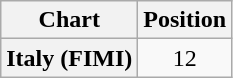<table class="wikitable plainrowheaders" style="text-align:center;">
<tr>
<th>Chart</th>
<th>Position</th>
</tr>
<tr>
<th scope="row">Italy (FIMI)</th>
<td>12</td>
</tr>
</table>
